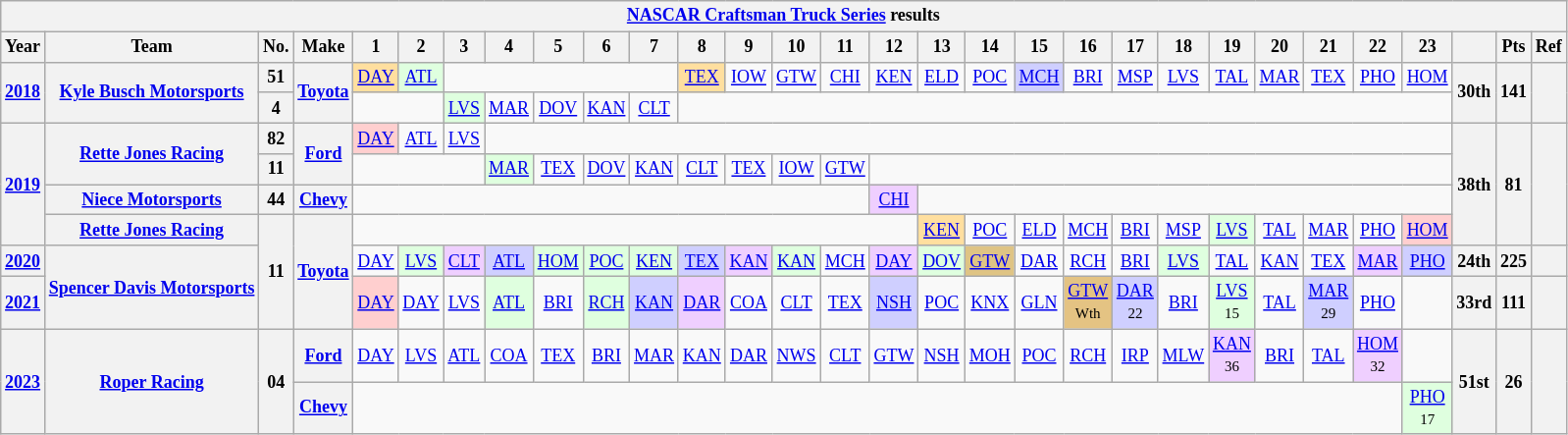<table class="wikitable" style="text-align:center; font-size:75%">
<tr>
<th colspan=30><a href='#'>NASCAR Craftsman Truck Series</a> results</th>
</tr>
<tr>
<th>Year</th>
<th>Team</th>
<th>No.</th>
<th>Make</th>
<th>1</th>
<th>2</th>
<th>3</th>
<th>4</th>
<th>5</th>
<th>6</th>
<th>7</th>
<th>8</th>
<th>9</th>
<th>10</th>
<th>11</th>
<th>12</th>
<th>13</th>
<th>14</th>
<th>15</th>
<th>16</th>
<th>17</th>
<th>18</th>
<th>19</th>
<th>20</th>
<th>21</th>
<th>22</th>
<th>23</th>
<th></th>
<th>Pts</th>
<th>Ref</th>
</tr>
<tr>
<th rowspan=2><a href='#'>2018</a></th>
<th rowspan=2><a href='#'>Kyle Busch Motorsports</a></th>
<th>51</th>
<th rowspan=2><a href='#'>Toyota</a></th>
<td style="background:#FFDF9F;"><a href='#'>DAY</a><br></td>
<td style="background:#DFFFDF;"><a href='#'>ATL</a><br></td>
<td colspan=5></td>
<td style="background:#FFDF9F;"><a href='#'>TEX</a><br></td>
<td><a href='#'>IOW</a></td>
<td><a href='#'>GTW</a></td>
<td><a href='#'>CHI</a></td>
<td><a href='#'>KEN</a></td>
<td><a href='#'>ELD</a></td>
<td><a href='#'>POC</a></td>
<td style="background:#CFCFFF;"><a href='#'>MCH</a><br></td>
<td><a href='#'>BRI</a></td>
<td><a href='#'>MSP</a></td>
<td><a href='#'>LVS</a></td>
<td><a href='#'>TAL</a></td>
<td><a href='#'>MAR</a></td>
<td><a href='#'>TEX</a></td>
<td><a href='#'>PHO</a></td>
<td><a href='#'>HOM</a></td>
<th rowspan=2>30th</th>
<th rowspan=2>141</th>
<th rowspan=2></th>
</tr>
<tr>
<th>4</th>
<td colspan=2></td>
<td style="background:#DFFFDF;"><a href='#'>LVS</a><br></td>
<td><a href='#'>MAR</a></td>
<td><a href='#'>DOV</a></td>
<td><a href='#'>KAN</a></td>
<td><a href='#'>CLT</a></td>
<td colspan=16></td>
</tr>
<tr>
<th rowspan=4><a href='#'>2019</a></th>
<th rowspan=2><a href='#'>Rette Jones Racing</a></th>
<th>82</th>
<th rowspan=2><a href='#'>Ford</a></th>
<td style="background:#FFCFCF;"><a href='#'>DAY</a><br></td>
<td><a href='#'>ATL</a></td>
<td><a href='#'>LVS</a></td>
<td colspan=20></td>
<th rowspan=4>38th</th>
<th rowspan=4>81</th>
<th rowspan=4></th>
</tr>
<tr>
<th>11</th>
<td colspan=3></td>
<td style="background:#DFFFDF;"><a href='#'>MAR</a><br></td>
<td><a href='#'>TEX</a></td>
<td><a href='#'>DOV</a></td>
<td><a href='#'>KAN</a></td>
<td><a href='#'>CLT</a></td>
<td><a href='#'>TEX</a></td>
<td><a href='#'>IOW</a></td>
<td><a href='#'>GTW</a></td>
<td colspan=12></td>
</tr>
<tr>
<th><a href='#'>Niece Motorsports</a></th>
<th>44</th>
<th><a href='#'>Chevy</a></th>
<td colspan=11></td>
<td style="background:#EFCFFF;"><a href='#'>CHI</a><br></td>
<td colspan=11></td>
</tr>
<tr>
<th><a href='#'>Rette Jones Racing</a></th>
<th rowspan=3>11</th>
<th rowspan=3><a href='#'>Toyota</a></th>
<td colspan=12></td>
<td style="background:#FFDF9F;"><a href='#'>KEN</a><br></td>
<td><a href='#'>POC</a></td>
<td><a href='#'>ELD</a></td>
<td><a href='#'>MCH</a></td>
<td><a href='#'>BRI</a></td>
<td><a href='#'>MSP</a></td>
<td style="background:#DFFFDF;"><a href='#'>LVS</a><br></td>
<td><a href='#'>TAL</a></td>
<td><a href='#'>MAR</a></td>
<td><a href='#'>PHO</a></td>
<td style="background:#FFCFCF;"><a href='#'>HOM</a><br></td>
</tr>
<tr>
<th><a href='#'>2020</a></th>
<th rowspan=2><a href='#'>Spencer Davis Motorsports</a></th>
<td><a href='#'>DAY</a></td>
<td style="background:#DFFFDF;"><a href='#'>LVS</a><br></td>
<td style="background:#EFCFFF;"><a href='#'>CLT</a><br></td>
<td style="background:#CFCFFF;"><a href='#'>ATL</a><br></td>
<td style="background:#DFFFDF;"><a href='#'>HOM</a><br></td>
<td style="background:#DFFFDF;"><a href='#'>POC</a><br></td>
<td style="background:#DFFFDF;"><a href='#'>KEN</a><br></td>
<td style="background:#CFCFFF;"><a href='#'>TEX</a><br></td>
<td style="background:#EFCFFF;"><a href='#'>KAN</a><br></td>
<td style="background:#DFFFDF;"><a href='#'>KAN</a><br></td>
<td><a href='#'>MCH</a></td>
<td style="background:#EFCFFF;"><a href='#'>DAY</a><br></td>
<td style="background:#DFFFDF;"><a href='#'>DOV</a><br></td>
<td style="background:#DFC484;"><a href='#'>GTW</a><br></td>
<td><a href='#'>DAR</a></td>
<td><a href='#'>RCH</a></td>
<td><a href='#'>BRI</a></td>
<td style="background:#DFFFDF;"><a href='#'>LVS</a><br></td>
<td><a href='#'>TAL</a></td>
<td><a href='#'>KAN</a></td>
<td><a href='#'>TEX</a></td>
<td style="background:#EFCFFF;"><a href='#'>MAR</a><br></td>
<td style="background:#CFCFFF;"><a href='#'>PHO</a><br></td>
<th>24th</th>
<th>225</th>
<th></th>
</tr>
<tr>
<th><a href='#'>2021</a></th>
<td style="background:#FFCFCF;"><a href='#'>DAY</a><br></td>
<td><a href='#'>DAY</a></td>
<td><a href='#'>LVS</a></td>
<td style="background:#DFFFDF;"><a href='#'>ATL</a><br></td>
<td><a href='#'>BRI</a></td>
<td style="background:#DFFFDF;"><a href='#'>RCH</a><br></td>
<td style="background:#CFCFFF;"><a href='#'>KAN</a><br></td>
<td style="background:#EFCFFF;"><a href='#'>DAR</a><br></td>
<td><a href='#'>COA</a></td>
<td><a href='#'>CLT</a></td>
<td><a href='#'>TEX</a></td>
<td style="background:#CFCFFF;"><a href='#'>NSH</a><br></td>
<td><a href='#'>POC</a></td>
<td><a href='#'>KNX</a></td>
<td><a href='#'>GLN</a></td>
<td style="background:#E4C383;"><a href='#'>GTW</a><br><small>Wth</small></td>
<td style="background:#CFCFFF;"><a href='#'>DAR</a><br><small>22</small></td>
<td><a href='#'>BRI</a></td>
<td style="background:#DFFFDF;"><a href='#'>LVS</a><br><small>15</small></td>
<td><a href='#'>TAL</a></td>
<td style="background:#CFCFFF;"><a href='#'>MAR</a><br><small>29</small></td>
<td><a href='#'>PHO</a></td>
<td></td>
<th>33rd</th>
<th>111</th>
<th></th>
</tr>
<tr>
<th rowspan=2><a href='#'>2023</a></th>
<th rowspan=2><a href='#'>Roper Racing</a></th>
<th rowspan=2>04</th>
<th><a href='#'>Ford</a></th>
<td><a href='#'>DAY</a></td>
<td><a href='#'>LVS</a></td>
<td><a href='#'>ATL</a></td>
<td><a href='#'>COA</a></td>
<td><a href='#'>TEX</a></td>
<td><a href='#'>BRI</a></td>
<td><a href='#'>MAR</a></td>
<td><a href='#'>KAN</a></td>
<td><a href='#'>DAR</a></td>
<td><a href='#'>NWS</a></td>
<td><a href='#'>CLT</a></td>
<td><a href='#'>GTW</a></td>
<td><a href='#'>NSH</a></td>
<td><a href='#'>MOH</a></td>
<td><a href='#'>POC</a></td>
<td><a href='#'>RCH</a></td>
<td><a href='#'>IRP</a></td>
<td><a href='#'>MLW</a></td>
<td style="background:#EFCFFF;"><a href='#'>KAN</a><br><small>36</small></td>
<td><a href='#'>BRI</a></td>
<td><a href='#'>TAL</a></td>
<td style="background:#EFCFFF;"><a href='#'>HOM</a><br><small>32</small></td>
<td></td>
<th rowspan=2>51st</th>
<th rowspan=2>26</th>
<th rowspan=2></th>
</tr>
<tr>
<th><a href='#'>Chevy</a></th>
<td colspan=22></td>
<td style="background:#DFFFDF;"><a href='#'>PHO</a><br><small>17</small></td>
</tr>
</table>
